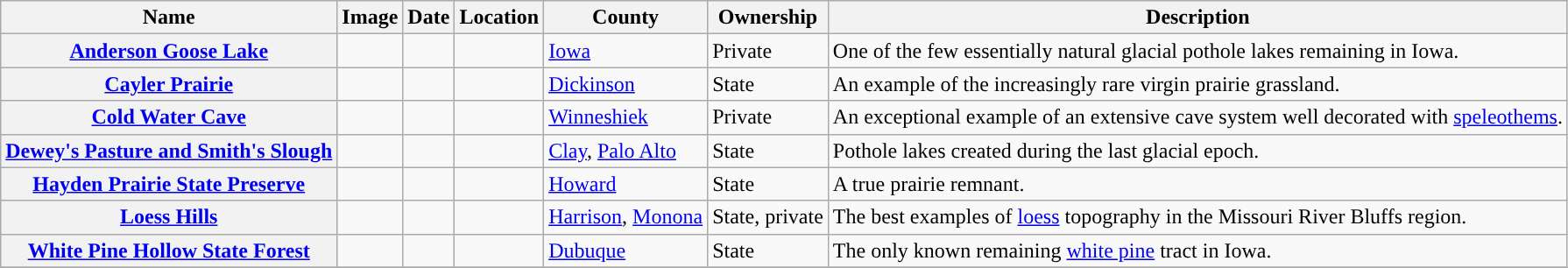<table class="wikitable sortable" align="center">
<tr>
<th style="background-color:">Name</th>
<th style="background-color:">Image</th>
<th style="background-color:">Date</th>
<th style="background-color:">Location</th>
<th style="background-color:">County</th>
<th style="background-color:">Ownership</th>
<th style="background-color:">Description</th>
</tr>
<tr>
<th><a href='#'>Anderson Goose Lake</a></th>
<td></td>
<td></td>
<td></td>
<td><a href='#'>Iowa</a></td>
<td>Private</td>
<td>One of the few essentially natural glacial pothole lakes remaining in Iowa.</td>
</tr>
<tr>
<th><a href='#'>Cayler Prairie</a></th>
<td></td>
<td></td>
<td></td>
<td><a href='#'>Dickinson</a></td>
<td>State</td>
<td>An example of the increasingly rare virgin prairie grassland.</td>
</tr>
<tr>
<th><a href='#'>Cold Water Cave</a></th>
<td></td>
<td></td>
<td></td>
<td><a href='#'>Winneshiek</a></td>
<td>Private</td>
<td>An exceptional example of an extensive cave system well decorated with <a href='#'>speleothems</a>.</td>
</tr>
<tr>
<th><a href='#'>Dewey's Pasture and Smith's Slough</a></th>
<td></td>
<td></td>
<td></td>
<td><a href='#'>Clay</a>, <a href='#'>Palo Alto</a></td>
<td>State</td>
<td>Pothole lakes created during the last glacial epoch.</td>
</tr>
<tr>
<th><a href='#'>Hayden Prairie State Preserve</a></th>
<td></td>
<td></td>
<td></td>
<td><a href='#'>Howard</a></td>
<td>State</td>
<td>A true prairie remnant.</td>
</tr>
<tr>
<th><a href='#'>Loess Hills</a></th>
<td></td>
<td></td>
<td></td>
<td><a href='#'>Harrison</a>, <a href='#'>Monona</a></td>
<td>State, private</td>
<td>The best examples of <a href='#'>loess</a> topography in the Missouri River Bluffs region.</td>
</tr>
<tr>
<th><a href='#'>White Pine Hollow State Forest</a></th>
<td></td>
<td></td>
<td></td>
<td><a href='#'>Dubuque</a></td>
<td>State</td>
<td>The only known remaining <a href='#'>white pine</a> tract in Iowa.</td>
</tr>
<tr>
</tr>
</table>
